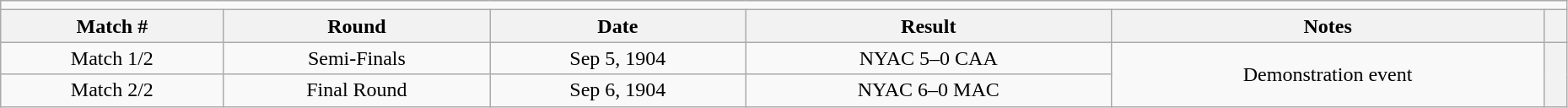<table class="wikitable" style="text-align: center; width: 98%; font-size: 100%; margin-left: 1em;">
<tr>
<td colspan="6"></td>
</tr>
<tr>
<th>Match #</th>
<th>Round</th>
<th>Date</th>
<th>Result</th>
<th>Notes</th>
<th></th>
</tr>
<tr>
<td>Match 1/2</td>
<td>Semi-Finals</td>
<td>Sep 5, 1904</td>
<td>NYAC 5–0 CAA</td>
<td rowspan="2">Demonstration event</td>
<td rowspan="2" style="background: #f2f2f2;"></td>
</tr>
<tr>
<td>Match 2/2</td>
<td>Final Round</td>
<td>Sep 6, 1904</td>
<td>NYAC 6–0 MAC</td>
</tr>
</table>
